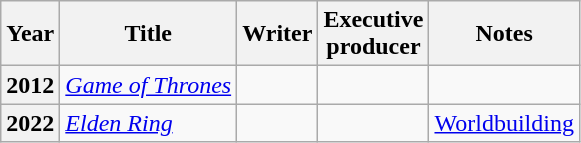<table class="wikitable plainrowheaders sortable">
<tr>
<th scope="col">Year</th>
<th scope="col">Title</th>
<th scope="col">Writer</th>
<th scope="col">Executive<br>producer</th>
<th scope="col" class="unsortable">Notes</th>
</tr>
<tr>
<th scope=row>2012</th>
<td><em><a href='#'>Game of Thrones</a></em></td>
<td></td>
<td></td>
<td></td>
</tr>
<tr>
<th scope=row>2022</th>
<td><em><a href='#'>Elden Ring</a></em></td>
<td></td>
<td></td>
<td><a href='#'>Worldbuilding</a></td>
</tr>
</table>
